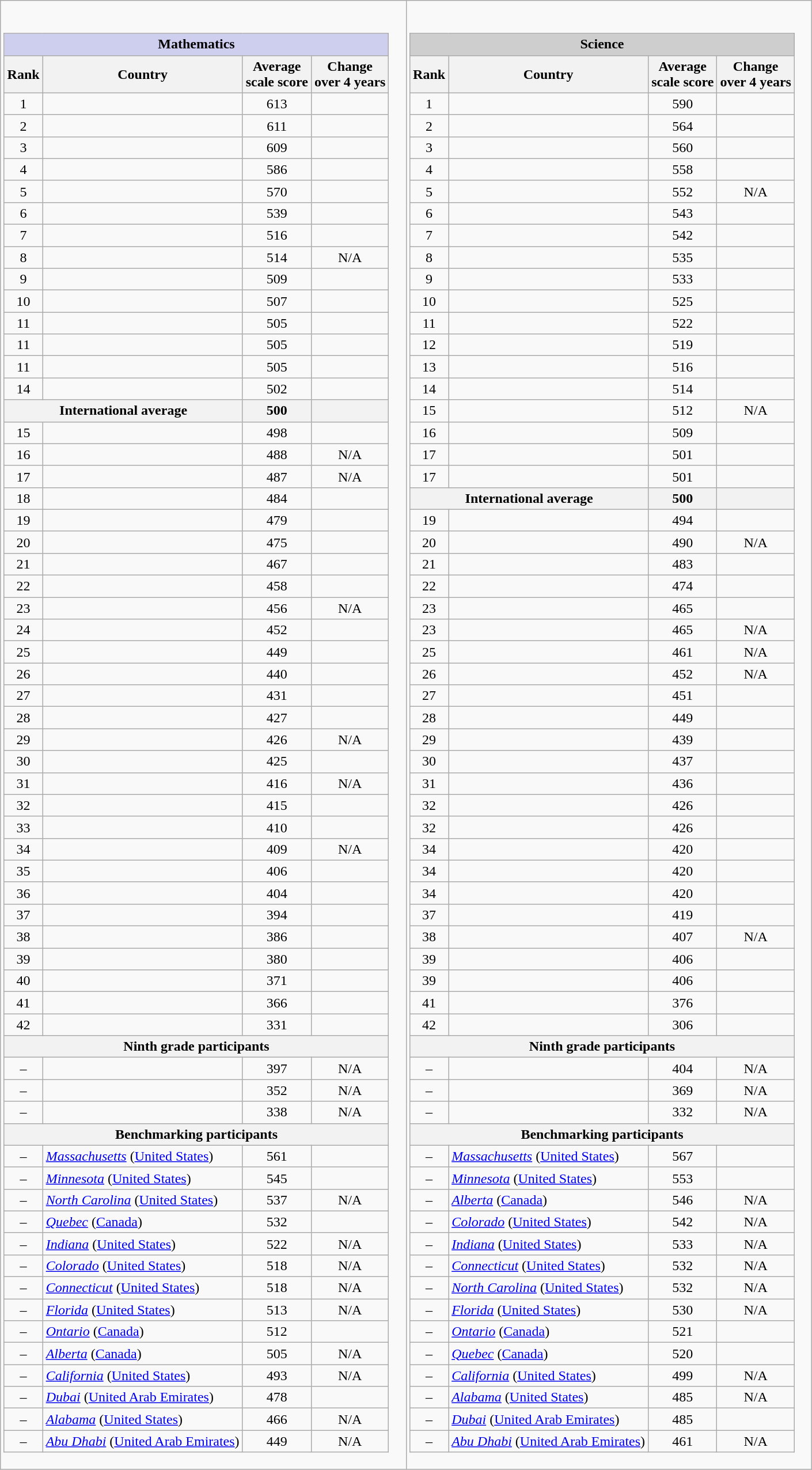<table class="wikitable">
<tr>
<td><br><table class="wikitable sortable" style="text-align:center;">
<tr>
<th colspan="4" style="background:#ceceee;">Mathematics</th>
</tr>
<tr>
<th>Rank</th>
<th>Country</th>
<th>Average<br>scale score</th>
<th>Change<br>over 4 years</th>
</tr>
<tr>
<td>1</td>
<td style="text-align:left;"></td>
<td>613</td>
<td></td>
</tr>
<tr>
<td>2</td>
<td style="text-align:left;"></td>
<td>611</td>
<td></td>
</tr>
<tr>
<td>3</td>
<td style="text-align:left;"></td>
<td>609</td>
<td></td>
</tr>
<tr>
<td>4</td>
<td style="text-align:left;"></td>
<td>586</td>
<td></td>
</tr>
<tr>
<td>5</td>
<td style="text-align:left;"></td>
<td>570</td>
<td></td>
</tr>
<tr>
<td>6</td>
<td style="text-align:left;"></td>
<td>539</td>
<td></td>
</tr>
<tr>
<td>7</td>
<td style="text-align:left;"></td>
<td>516</td>
<td></td>
</tr>
<tr>
<td>8</td>
<td style="text-align:left;"></td>
<td>514</td>
<td>N/A</td>
</tr>
<tr>
<td>9</td>
<td style="text-align:left;"></td>
<td>509</td>
<td></td>
</tr>
<tr>
<td>10</td>
<td style="text-align:left;"></td>
<td>507</td>
<td></td>
</tr>
<tr>
<td>11</td>
<td style="text-align:left;"></td>
<td>505</td>
<td></td>
</tr>
<tr>
<td>11</td>
<td style="text-align:left;"></td>
<td>505</td>
<td></td>
</tr>
<tr>
<td>11</td>
<td style="text-align:left;"></td>
<td>505</td>
<td></td>
</tr>
<tr>
<td>14</td>
<td style="text-align:left;"></td>
<td>502</td>
<td></td>
</tr>
<tr>
<th colspan="2">International average</th>
<th>500</th>
<th></th>
</tr>
<tr>
<td>15</td>
<td style="text-align:left;"></td>
<td>498</td>
<td></td>
</tr>
<tr>
<td>16</td>
<td style="text-align:left;"></td>
<td>488</td>
<td>N/A</td>
</tr>
<tr>
<td>17</td>
<td style="text-align:left;"></td>
<td>487</td>
<td>N/A</td>
</tr>
<tr>
<td>18</td>
<td style="text-align:left;"></td>
<td>484</td>
<td></td>
</tr>
<tr>
<td>19</td>
<td style="text-align:left;"></td>
<td>479</td>
<td></td>
</tr>
<tr>
<td>20</td>
<td style="text-align:left;"></td>
<td>475</td>
<td></td>
</tr>
<tr>
<td>21</td>
<td style="text-align:left;"></td>
<td>467</td>
<td></td>
</tr>
<tr>
<td>22</td>
<td style="text-align:left;"></td>
<td>458</td>
<td></td>
</tr>
<tr>
<td>23</td>
<td style="text-align:left;"></td>
<td>456</td>
<td>N/A</td>
</tr>
<tr>
<td>24</td>
<td style="text-align:left;"></td>
<td>452</td>
<td></td>
</tr>
<tr>
<td>25</td>
<td style="text-align:left;"></td>
<td>449</td>
<td></td>
</tr>
<tr>
<td>26</td>
<td style="text-align:left;"></td>
<td>440</td>
<td></td>
</tr>
<tr>
<td>27</td>
<td style="text-align:left;"></td>
<td>431</td>
<td></td>
</tr>
<tr>
<td>28</td>
<td style="text-align:left;"></td>
<td>427</td>
<td></td>
</tr>
<tr>
<td>29</td>
<td style="text-align:left;"></td>
<td>426</td>
<td>N/A</td>
</tr>
<tr>
<td>30</td>
<td style="text-align:left;"></td>
<td>425</td>
<td></td>
</tr>
<tr>
<td>31</td>
<td style="text-align:left;"></td>
<td>416</td>
<td>N/A</td>
</tr>
<tr>
<td>32</td>
<td style="text-align:left;"></td>
<td>415</td>
<td></td>
</tr>
<tr>
<td>33</td>
<td style="text-align:left;"></td>
<td>410</td>
<td></td>
</tr>
<tr>
<td>34</td>
<td style="text-align:left;"></td>
<td>409</td>
<td>N/A</td>
</tr>
<tr>
<td>35</td>
<td style="text-align:left;"></td>
<td>406</td>
<td></td>
</tr>
<tr>
<td>36</td>
<td style="text-align:left;"></td>
<td>404</td>
<td></td>
</tr>
<tr>
<td>37</td>
<td style="text-align:left;"></td>
<td>394</td>
<td></td>
</tr>
<tr>
<td>38</td>
<td style="text-align:left;"></td>
<td>386</td>
<td></td>
</tr>
<tr>
<td>39</td>
<td style="text-align:left;"></td>
<td>380</td>
<td></td>
</tr>
<tr>
<td>40</td>
<td style="text-align:left;"></td>
<td>371</td>
<td></td>
</tr>
<tr>
<td>41</td>
<td style="text-align:left;"></td>
<td>366</td>
<td></td>
</tr>
<tr>
<td>42</td>
<td style="text-align:left;"></td>
<td>331</td>
<td></td>
</tr>
<tr>
<th colspan="4">Ninth grade participants</th>
</tr>
<tr>
<td>–</td>
<td style="text-align:left;"></td>
<td>397</td>
<td>N/A</td>
</tr>
<tr>
<td>–</td>
<td style="text-align:left;"></td>
<td>352</td>
<td>N/A</td>
</tr>
<tr>
<td>–</td>
<td style="text-align:left;"></td>
<td>338</td>
<td>N/A</td>
</tr>
<tr>
<th colspan="4">Benchmarking participants</th>
</tr>
<tr>
<td>–</td>
<td style="text-align:left;"> <em><a href='#'>Massachusetts</a></em> (<a href='#'>United States</a>)</td>
<td>561</td>
<td></td>
</tr>
<tr>
<td>–</td>
<td style="text-align:left;"> <em><a href='#'>Minnesota</a></em> (<a href='#'>United States</a>)</td>
<td>545</td>
<td></td>
</tr>
<tr>
<td>–</td>
<td style="text-align:left;"> <em><a href='#'>North Carolina</a></em> (<a href='#'>United States</a>)</td>
<td>537</td>
<td>N/A</td>
</tr>
<tr>
<td>–</td>
<td style="text-align:left;"> <em><a href='#'>Quebec</a></em> (<a href='#'>Canada</a>)</td>
<td>532</td>
<td></td>
</tr>
<tr>
<td>–</td>
<td style="text-align:left;"> <em><a href='#'>Indiana</a></em> (<a href='#'>United States</a>)</td>
<td>522</td>
<td>N/A</td>
</tr>
<tr>
<td>–</td>
<td style="text-align:left;"> <em><a href='#'>Colorado</a></em> (<a href='#'>United States</a>)</td>
<td>518</td>
<td>N/A</td>
</tr>
<tr>
<td>–</td>
<td style="text-align:left;"> <em><a href='#'>Connecticut</a></em> (<a href='#'>United States</a>)</td>
<td>518</td>
<td>N/A</td>
</tr>
<tr>
<td>–</td>
<td style="text-align:left;"> <em><a href='#'>Florida</a></em> (<a href='#'>United States</a>)</td>
<td>513</td>
<td>N/A</td>
</tr>
<tr>
<td>–</td>
<td style="text-align:left;"> <em><a href='#'>Ontario</a></em> (<a href='#'>Canada</a>)</td>
<td>512</td>
<td></td>
</tr>
<tr>
<td>–</td>
<td style="text-align:left;"> <em><a href='#'>Alberta</a></em> (<a href='#'>Canada</a>)</td>
<td>505</td>
<td>N/A</td>
</tr>
<tr>
<td>–</td>
<td style="text-align:left;"> <em><a href='#'>California</a></em> (<a href='#'>United States</a>)</td>
<td>493</td>
<td>N/A</td>
</tr>
<tr>
<td>–</td>
<td style="text-align:left;"> <em><a href='#'>Dubai</a></em> (<a href='#'>United Arab Emirates</a>)</td>
<td>478</td>
<td></td>
</tr>
<tr>
<td>–</td>
<td style="text-align:left;"> <em><a href='#'>Alabama</a></em> (<a href='#'>United States</a>)</td>
<td>466</td>
<td>N/A</td>
</tr>
<tr>
<td>–</td>
<td style="text-align:left;"> <em><a href='#'>Abu Dhabi</a></em> (<a href='#'>United Arab Emirates</a>)</td>
<td>449</td>
<td>N/A</td>
</tr>
</table>
</td>
<td><br><table class="wikitable sortable" style="text-align:center;">
<tr>
<th colspan="4" style="background:#cecece;">Science</th>
</tr>
<tr>
<th>Rank</th>
<th>Country</th>
<th>Average<br>scale score</th>
<th>Change<br>over 4 years</th>
</tr>
<tr>
<td>1</td>
<td style="text-align:left;"></td>
<td>590</td>
<td></td>
</tr>
<tr>
<td>2</td>
<td style="text-align:left;"></td>
<td>564</td>
<td></td>
</tr>
<tr>
<td>3</td>
<td style="text-align:left;"></td>
<td>560</td>
<td></td>
</tr>
<tr>
<td>4</td>
<td style="text-align:left;"></td>
<td>558</td>
<td></td>
</tr>
<tr>
<td>5</td>
<td style="text-align:left;"></td>
<td>552</td>
<td>N/A</td>
</tr>
<tr>
<td>6</td>
<td style="text-align:left;"></td>
<td>543</td>
<td></td>
</tr>
<tr>
<td>7</td>
<td style="text-align:left;"></td>
<td>542</td>
<td></td>
</tr>
<tr>
<td>8</td>
<td style="text-align:left;"></td>
<td>535</td>
<td></td>
</tr>
<tr>
<td>9</td>
<td style="text-align:left;"></td>
<td>533</td>
<td></td>
</tr>
<tr>
<td>10</td>
<td style="text-align:left;"></td>
<td>525</td>
<td></td>
</tr>
<tr>
<td>11</td>
<td style="text-align:left;"></td>
<td>522</td>
<td></td>
</tr>
<tr>
<td>12</td>
<td style="text-align:left;"></td>
<td>519</td>
<td></td>
</tr>
<tr>
<td>13</td>
<td style="text-align:left;"></td>
<td>516</td>
<td></td>
</tr>
<tr>
<td>14</td>
<td style="text-align:left;"></td>
<td>514</td>
<td></td>
</tr>
<tr>
<td>15</td>
<td style="text-align:left;"></td>
<td>512</td>
<td>N/A</td>
</tr>
<tr>
<td>16</td>
<td style="text-align:left;"></td>
<td>509</td>
<td></td>
</tr>
<tr>
<td>17</td>
<td style="text-align:left;"></td>
<td>501</td>
<td></td>
</tr>
<tr>
<td>17</td>
<td style="text-align:left;"></td>
<td>501</td>
<td></td>
</tr>
<tr>
<th colspan="2">International average</th>
<th>500</th>
<th></th>
</tr>
<tr>
<td>19</td>
<td style="text-align:left;"></td>
<td>494</td>
<td></td>
</tr>
<tr>
<td>20</td>
<td style="text-align:left;"></td>
<td>490</td>
<td>N/A</td>
</tr>
<tr>
<td>21</td>
<td style="text-align:left;"></td>
<td>483</td>
<td></td>
</tr>
<tr>
<td>22</td>
<td style="text-align:left;"></td>
<td>474</td>
<td></td>
</tr>
<tr>
<td>23</td>
<td style="text-align:left;"></td>
<td>465</td>
<td></td>
</tr>
<tr>
<td>23</td>
<td style="text-align:left;"></td>
<td>465</td>
<td>N/A</td>
</tr>
<tr>
<td>25</td>
<td style="text-align:left;"></td>
<td>461</td>
<td>N/A</td>
</tr>
<tr>
<td>26</td>
<td style="text-align:left;"></td>
<td>452</td>
<td>N/A</td>
</tr>
<tr>
<td>27</td>
<td style="text-align:left;"></td>
<td>451</td>
<td></td>
</tr>
<tr>
<td>28</td>
<td style="text-align:left;"></td>
<td>449</td>
<td></td>
</tr>
<tr>
<td>29</td>
<td style="text-align:left;"></td>
<td>439</td>
<td></td>
</tr>
<tr>
<td>30</td>
<td style="text-align:left;"></td>
<td>437</td>
<td></td>
</tr>
<tr>
<td>31</td>
<td style="text-align:left;"></td>
<td>436</td>
<td></td>
</tr>
<tr>
<td>32</td>
<td style="text-align:left;"></td>
<td>426</td>
<td></td>
</tr>
<tr>
<td>32</td>
<td style="text-align:left;"></td>
<td>426</td>
<td></td>
</tr>
<tr>
<td>34</td>
<td style="text-align:left;"></td>
<td>420</td>
<td></td>
</tr>
<tr>
<td>34</td>
<td style="text-align:left;"></td>
<td>420</td>
<td></td>
</tr>
<tr>
<td>34</td>
<td style="text-align:left;"></td>
<td>420</td>
<td></td>
</tr>
<tr>
<td>37</td>
<td style="text-align:left;"></td>
<td>419</td>
<td></td>
</tr>
<tr>
<td>38</td>
<td style="text-align:left;"></td>
<td>407</td>
<td>N/A</td>
</tr>
<tr>
<td>39</td>
<td style="text-align:left;"></td>
<td>406</td>
<td></td>
</tr>
<tr>
<td>39</td>
<td style="text-align:left;"></td>
<td>406</td>
<td></td>
</tr>
<tr>
<td>41</td>
<td style="text-align:left;"></td>
<td>376</td>
<td></td>
</tr>
<tr>
<td>42</td>
<td style="text-align:left;"></td>
<td>306</td>
<td></td>
</tr>
<tr>
<th colspan="4">Ninth grade participants</th>
</tr>
<tr>
<td>–</td>
<td style="text-align:left;"></td>
<td>404</td>
<td>N/A</td>
</tr>
<tr>
<td>–</td>
<td style="text-align:left;"></td>
<td>369</td>
<td>N/A</td>
</tr>
<tr>
<td>–</td>
<td style="text-align:left;"></td>
<td>332</td>
<td>N/A</td>
</tr>
<tr>
<th colspan="4">Benchmarking participants</th>
</tr>
<tr>
<td>–</td>
<td style="text-align:left;"> <em><a href='#'>Massachusetts</a></em> (<a href='#'>United States</a>)</td>
<td>567</td>
<td></td>
</tr>
<tr>
<td>–</td>
<td style="text-align:left;"> <em><a href='#'>Minnesota</a></em> (<a href='#'>United States</a>)</td>
<td>553</td>
<td></td>
</tr>
<tr>
<td>–</td>
<td style="text-align:left;"> <em><a href='#'>Alberta</a></em> (<a href='#'>Canada</a>)</td>
<td>546</td>
<td>N/A</td>
</tr>
<tr>
<td>–</td>
<td style="text-align:left;"> <em><a href='#'>Colorado</a></em> (<a href='#'>United States</a>)</td>
<td>542</td>
<td>N/A</td>
</tr>
<tr>
<td>–</td>
<td style="text-align:left;"> <em><a href='#'>Indiana</a></em> (<a href='#'>United States</a>)</td>
<td>533</td>
<td>N/A</td>
</tr>
<tr>
<td>–</td>
<td style="text-align:left;"> <em><a href='#'>Connecticut</a></em> (<a href='#'>United States</a>)</td>
<td>532</td>
<td>N/A</td>
</tr>
<tr>
<td>–</td>
<td style="text-align:left;"> <em><a href='#'>North Carolina</a></em> (<a href='#'>United States</a>)</td>
<td>532</td>
<td>N/A</td>
</tr>
<tr>
<td>–</td>
<td style="text-align:left;"> <em><a href='#'>Florida</a></em> (<a href='#'>United States</a>)</td>
<td>530</td>
<td>N/A</td>
</tr>
<tr>
<td>–</td>
<td style="text-align:left;"> <em><a href='#'>Ontario</a></em> (<a href='#'>Canada</a>)</td>
<td>521</td>
<td></td>
</tr>
<tr>
<td>–</td>
<td style="text-align:left;"> <em><a href='#'>Quebec</a></em> (<a href='#'>Canada</a>)</td>
<td>520</td>
<td></td>
</tr>
<tr>
<td>–</td>
<td style="text-align:left;"> <em><a href='#'>California</a></em> (<a href='#'>United States</a>)</td>
<td>499</td>
<td>N/A</td>
</tr>
<tr>
<td>–</td>
<td style="text-align:left;"> <em><a href='#'>Alabama</a></em> (<a href='#'>United States</a>)</td>
<td>485</td>
<td>N/A</td>
</tr>
<tr>
<td>–</td>
<td style="text-align:left;"> <em><a href='#'>Dubai</a></em> (<a href='#'>United Arab Emirates</a>)</td>
<td>485</td>
<td></td>
</tr>
<tr>
<td>–</td>
<td style="text-align:left;"> <em><a href='#'>Abu Dhabi</a></em> (<a href='#'>United Arab Emirates</a>)</td>
<td>461</td>
<td>N/A</td>
</tr>
</table>
</td>
</tr>
</table>
